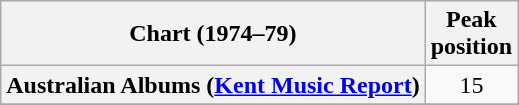<table class="wikitable sortable plainrowheaders" style="text-align:center">
<tr>
<th scope="col">Chart (1974–79)</th>
<th scope="col">Peak<br>position</th>
</tr>
<tr>
<th scope="row">Australian Albums (<a href='#'>Kent Music Report</a>)</th>
<td>15</td>
</tr>
<tr>
</tr>
<tr>
</tr>
<tr>
</tr>
<tr>
</tr>
<tr>
</tr>
<tr>
</tr>
</table>
